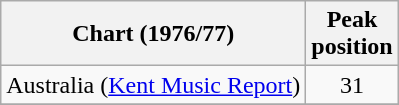<table class="wikitable plainrowheaders">
<tr>
<th scope="col">Chart (1976/77)</th>
<th scope="col">Peak<br>position</th>
</tr>
<tr>
<td>Australia (<a href='#'>Kent Music Report</a>)</td>
<td align="center">31</td>
</tr>
<tr>
</tr>
</table>
